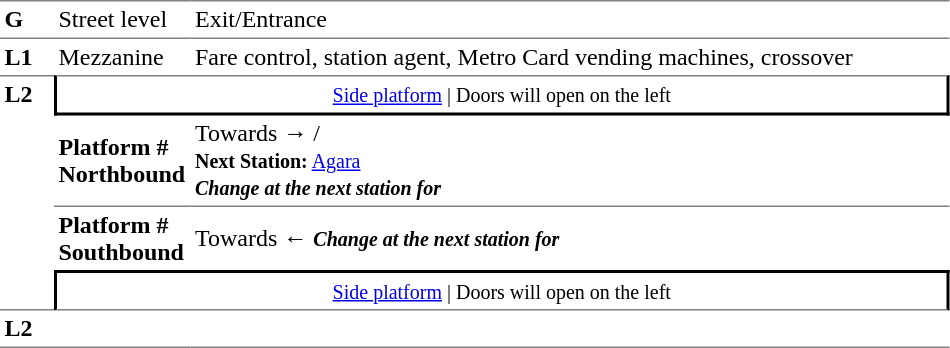<table table border=0 cellspacing=0 cellpadding=3>
<tr>
<td style="border-bottom:solid 1px gray;border-top:solid 1px gray;" width=30 valign=top><strong>G</strong></td>
<td style="border-top:solid 1px gray;border-bottom:solid 1px gray;" width=85 valign=top>Street level</td>
<td style="border-top:solid 1px gray;border-bottom:solid 1px gray;" width=500 valign=top>Exit/Entrance</td>
</tr>
<tr>
<td valign=top><strong>L1</strong></td>
<td valign=top>Mezzanine</td>
<td valign=top>Fare control, station agent, Metro Card vending machines, crossover<br></td>
</tr>
<tr>
<td style="border-top:solid 1px gray;border-bottom:solid 1px gray;" width=30 rowspan=4 valign=top><strong>L2</strong></td>
<td style="border-top:solid 1px gray;border-right:solid 2px black;border-left:solid 2px black;border-bottom:solid 2px black;text-align:center;" colspan=2><small><a href='#'>Side platform</a> | Doors will open on the left </small></td>
</tr>
<tr>
<td style="border-bottom:solid 1px gray;" width=85><span><strong>Platform #</strong><br><strong>Northbound</strong></span></td>
<td style="border-bottom:solid 1px gray;" width=500>Towards →  / <br><small><strong>Next Station:</strong> <a href='#'>Agara</a><br><strong><em>Change at the next station for </em></strong></small></td>
</tr>
<tr>
<td><span><strong>Platform #</strong><br><strong>Southbound</strong></span></td>
<td>Towards ←  <small><strong><em>Change at the next station for </em></strong></small></td>
</tr>
<tr>
<td style="border-top:solid 2px black;border-right:solid 2px black;border-left:solid 2px black;border-bottom:solid 1px gray;" colspan=2  align=center><small><a href='#'>Side platform</a> | Doors will open on the left </small></td>
</tr>
<tr>
<td style="border-bottom:solid 1px gray;" width=30 rowspan=2 valign=top><strong>L2</strong></td>
<td style="border-bottom:solid 1px gray;" width=85></td>
<td style="border-bottom:solid 1px gray;" width=500></td>
</tr>
<tr>
</tr>
</table>
